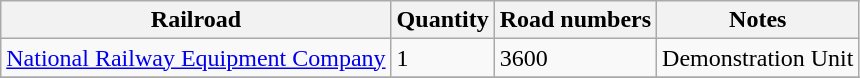<table class="wikitable">
<tr>
<th>Railroad</th>
<th>Quantity</th>
<th>Road numbers</th>
<th>Notes</th>
</tr>
<tr>
<td><a href='#'>National Railway Equipment Company</a></td>
<td>1</td>
<td>3600</td>
<td>Demonstration Unit</td>
</tr>
<tr>
</tr>
</table>
